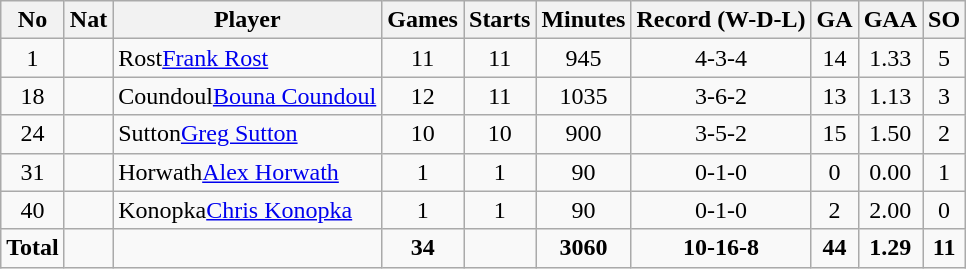<table class="wikitable sortable">
<tr>
<th>No</th>
<th>Nat</th>
<th>Player</th>
<th>Games</th>
<th>Starts</th>
<th>Minutes</th>
<th>Record (W-D-L)</th>
<th>GA</th>
<th>GAA</th>
<th>SO</th>
</tr>
<tr align=center>
<td>1</td>
<td></td>
<td align=left><span>Rost</span><a href='#'>Frank Rost</a></td>
<td>11</td>
<td>11</td>
<td>945</td>
<td>4-3-4</td>
<td>14</td>
<td>1.33</td>
<td>5</td>
</tr>
<tr align=center>
<td>18</td>
<td></td>
<td align=left><span>Coundoul</span><a href='#'>Bouna Coundoul</a></td>
<td>12</td>
<td>11</td>
<td>1035</td>
<td>3-6-2</td>
<td>13</td>
<td>1.13</td>
<td>3</td>
</tr>
<tr align=center>
<td>24</td>
<td></td>
<td align=left><span>Sutton</span><a href='#'>Greg Sutton</a></td>
<td>10</td>
<td>10</td>
<td>900</td>
<td>3-5-2</td>
<td>15</td>
<td>1.50</td>
<td>2</td>
</tr>
<tr align=center>
<td>31</td>
<td></td>
<td align=left><span>Horwath</span><a href='#'>Alex Horwath</a></td>
<td>1</td>
<td>1</td>
<td>90</td>
<td>0-1-0</td>
<td>0</td>
<td>0.00</td>
<td>1</td>
</tr>
<tr align=center>
<td>40</td>
<td></td>
<td align=left><span>Konopka</span><a href='#'>Chris Konopka</a></td>
<td>1</td>
<td>1</td>
<td>90</td>
<td>0-1-0</td>
<td>2</td>
<td>2.00</td>
<td>0</td>
</tr>
<tr style="text-align:center;" class="sortbottom">
<td><strong>Total</strong></td>
<td></td>
<td></td>
<td><strong>34</strong></td>
<td></td>
<td><strong>3060</strong></td>
<td><strong>10-16-8</strong></td>
<td><strong>44</strong></td>
<td><strong>1.29</strong></td>
<td><strong>11</strong></td>
</tr>
</table>
